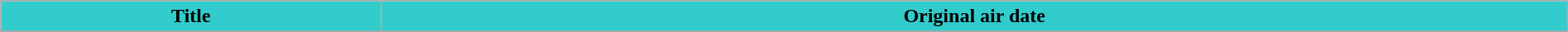<table class="wikitable plainrowheaders" width="100%">
<tr>
<th scope="col" style="background: #33CCCC; color:#000000;">Title</th>
<th scope="col" style="background: #33CCCC; color:#000000;">Original air date</th>
</tr>
<tr>
</tr>
</table>
